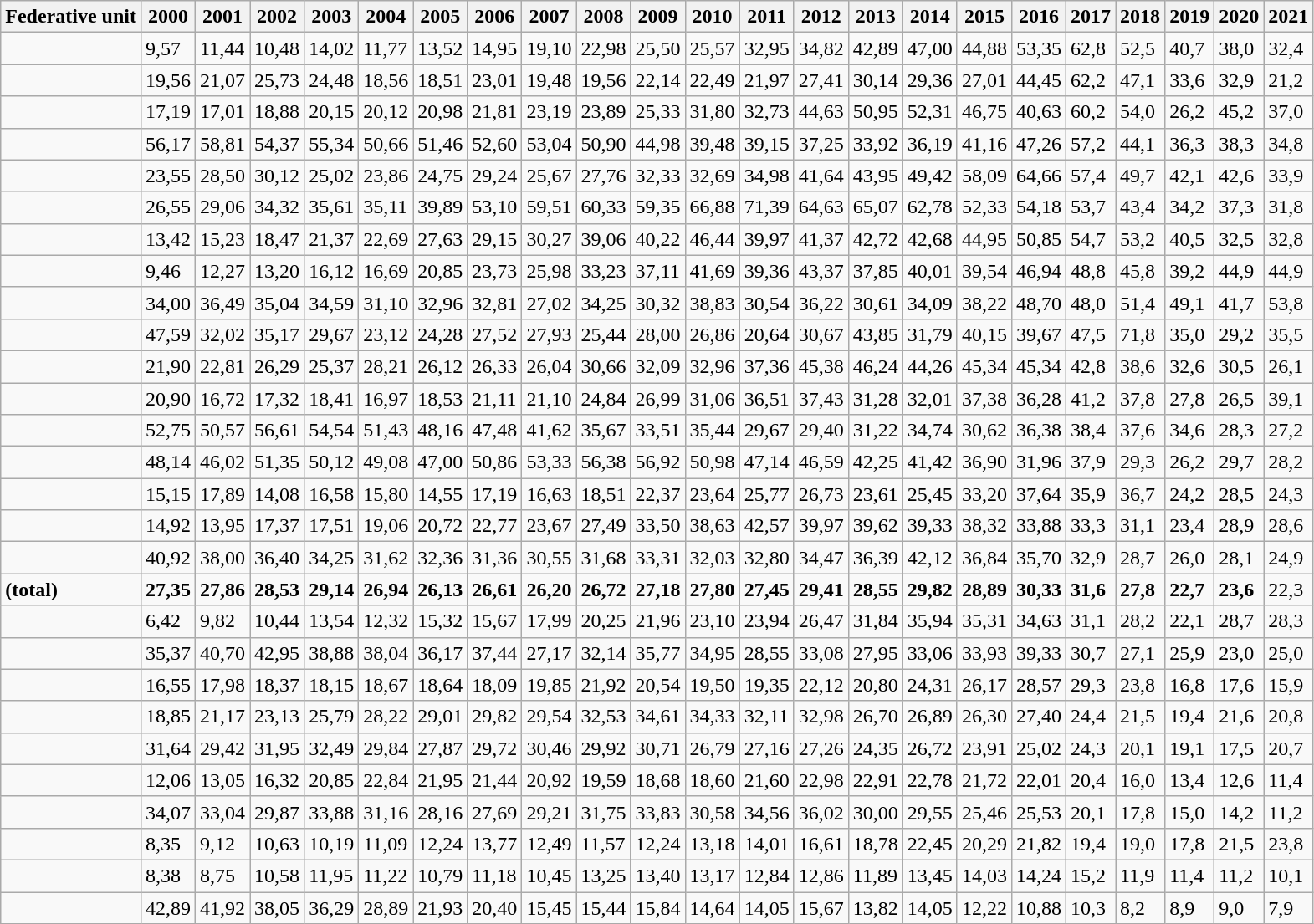<table class="wikitable sortable">
<tr>
<th>Federative unit</th>
<th>2000</th>
<th>2001</th>
<th>2002</th>
<th>2003</th>
<th>2004</th>
<th>2005</th>
<th>2006</th>
<th>2007</th>
<th>2008</th>
<th>2009</th>
<th>2010</th>
<th>2011</th>
<th>2012</th>
<th>2013</th>
<th>2014</th>
<th>2015</th>
<th>2016</th>
<th>2017</th>
<th>2018</th>
<th>2019</th>
<th>2020</th>
<th>2021</th>
</tr>
<tr>
<td></td>
<td>9,57</td>
<td>11,44</td>
<td>10,48</td>
<td>14,02</td>
<td>11,77</td>
<td>13,52</td>
<td>14,95</td>
<td>19,10</td>
<td>22,98</td>
<td>25,50</td>
<td>25,57</td>
<td>32,95</td>
<td>34,82</td>
<td>42,89</td>
<td>47,00</td>
<td>44,88</td>
<td>53,35</td>
<td>62,8</td>
<td>52,5</td>
<td>40,7</td>
<td>38,0</td>
<td>32,4</td>
</tr>
<tr>
<td></td>
<td>19,56</td>
<td>21,07</td>
<td>25,73</td>
<td>24,48</td>
<td>18,56</td>
<td>18,51</td>
<td>23,01</td>
<td>19,48</td>
<td>19,56</td>
<td>22,14</td>
<td>22,49</td>
<td>21,97</td>
<td>27,41</td>
<td>30,14</td>
<td>29,36</td>
<td>27,01</td>
<td>44,45</td>
<td>62,2</td>
<td>47,1</td>
<td>33,6</td>
<td>32,9</td>
<td>21,2</td>
</tr>
<tr>
<td></td>
<td>17,19</td>
<td>17,01</td>
<td>18,88</td>
<td>20,15</td>
<td>20,12</td>
<td>20,98</td>
<td>21,81</td>
<td>23,19</td>
<td>23,89</td>
<td>25,33</td>
<td>31,80</td>
<td>32,73</td>
<td>44,63</td>
<td>50,95</td>
<td>52,31</td>
<td>46,75</td>
<td>40,63</td>
<td>60,2</td>
<td>54,0</td>
<td>26,2</td>
<td>45,2</td>
<td>37,0</td>
</tr>
<tr>
<td></td>
<td>56,17</td>
<td>58,81</td>
<td>54,37</td>
<td>55,34</td>
<td>50,66</td>
<td>51,46</td>
<td>52,60</td>
<td>53,04</td>
<td>50,90</td>
<td>44,98</td>
<td>39,48</td>
<td>39,15</td>
<td>37,25</td>
<td>33,92</td>
<td>36,19</td>
<td>41,16</td>
<td>47,26</td>
<td>57,2</td>
<td>44,1</td>
<td>36,3</td>
<td>38,3</td>
<td>34,8</td>
</tr>
<tr>
<td></td>
<td>23,55</td>
<td>28,50</td>
<td>30,12</td>
<td>25,02</td>
<td>23,86</td>
<td>24,75</td>
<td>29,24</td>
<td>25,67</td>
<td>27,76</td>
<td>32,33</td>
<td>32,69</td>
<td>34,98</td>
<td>41,64</td>
<td>43,95</td>
<td>49,42</td>
<td>58,09</td>
<td>64,66</td>
<td>57,4</td>
<td>49,7</td>
<td>42,1</td>
<td>42,6</td>
<td>33,9</td>
</tr>
<tr>
<td></td>
<td>26,55</td>
<td>29,06</td>
<td>34,32</td>
<td>35,61</td>
<td>35,11</td>
<td>39,89</td>
<td>53,10</td>
<td>59,51</td>
<td>60,33</td>
<td>59,35</td>
<td>66,88</td>
<td>71,39</td>
<td>64,63</td>
<td>65,07</td>
<td>62,78</td>
<td>52,33</td>
<td>54,18</td>
<td>53,7</td>
<td>43,4</td>
<td>34,2</td>
<td>37,3</td>
<td>31,8</td>
</tr>
<tr>
<td></td>
<td>13,42</td>
<td>15,23</td>
<td>18,47</td>
<td>21,37</td>
<td>22,69</td>
<td>27,63</td>
<td>29,15</td>
<td>30,27</td>
<td>39,06</td>
<td>40,22</td>
<td>46,44</td>
<td>39,97</td>
<td>41,37</td>
<td>42,72</td>
<td>42,68</td>
<td>44,95</td>
<td>50,85</td>
<td>54,7</td>
<td>53,2</td>
<td>40,5</td>
<td>32,5</td>
<td>32,8</td>
</tr>
<tr>
<td></td>
<td>9,46</td>
<td>12,27</td>
<td>13,20</td>
<td>16,12</td>
<td>16,69</td>
<td>20,85</td>
<td>23,73</td>
<td>25,98</td>
<td>33,23</td>
<td>37,11</td>
<td>41,69</td>
<td>39,36</td>
<td>43,37</td>
<td>37,85</td>
<td>40,01</td>
<td>39,54</td>
<td>46,94</td>
<td>48,8</td>
<td>45,8</td>
<td>39,2</td>
<td>44,9</td>
<td>44,9</td>
</tr>
<tr>
<td></td>
<td>34,00</td>
<td>36,49</td>
<td>35,04</td>
<td>34,59</td>
<td>31,10</td>
<td>32,96</td>
<td>32,81</td>
<td>27,02</td>
<td>34,25</td>
<td>30,32</td>
<td>38,83</td>
<td>30,54</td>
<td>36,22</td>
<td>30,61</td>
<td>34,09</td>
<td>38,22</td>
<td>48,70</td>
<td>48,0</td>
<td>51,4</td>
<td>49,1</td>
<td>41,7</td>
<td>53,8</td>
</tr>
<tr>
<td></td>
<td>47,59</td>
<td>32,02</td>
<td>35,17</td>
<td>29,67</td>
<td>23,12</td>
<td>24,28</td>
<td>27,52</td>
<td>27,93</td>
<td>25,44</td>
<td>28,00</td>
<td>26,86</td>
<td>20,64</td>
<td>30,67</td>
<td>43,85</td>
<td>31,79</td>
<td>40,15</td>
<td>39,67</td>
<td>47,5</td>
<td>71,8</td>
<td>35,0</td>
<td>29,2</td>
<td>35,5</td>
</tr>
<tr>
<td></td>
<td>21,90</td>
<td>22,81</td>
<td>26,29</td>
<td>25,37</td>
<td>28,21</td>
<td>26,12</td>
<td>26,33</td>
<td>26,04</td>
<td>30,66</td>
<td>32,09</td>
<td>32,96</td>
<td>37,36</td>
<td>45,38</td>
<td>46,24</td>
<td>44,26</td>
<td>45,34</td>
<td>45,34</td>
<td>42,8</td>
<td>38,6</td>
<td>32,6</td>
<td>30,5</td>
<td>26,1</td>
</tr>
<tr>
<td></td>
<td>20,90</td>
<td>16,72</td>
<td>17,32</td>
<td>18,41</td>
<td>16,97</td>
<td>18,53</td>
<td>21,11</td>
<td>21,10</td>
<td>24,84</td>
<td>26,99</td>
<td>31,06</td>
<td>36,51</td>
<td>37,43</td>
<td>31,28</td>
<td>32,01</td>
<td>37,38</td>
<td>36,28</td>
<td>41,2</td>
<td>37,8</td>
<td>27,8</td>
<td>26,5</td>
<td>39,1</td>
</tr>
<tr>
<td></td>
<td>52,75</td>
<td>50,57</td>
<td>56,61</td>
<td>54,54</td>
<td>51,43</td>
<td>48,16</td>
<td>47,48</td>
<td>41,62</td>
<td>35,67</td>
<td>33,51</td>
<td>35,44</td>
<td>29,67</td>
<td>29,40</td>
<td>31,22</td>
<td>34,74</td>
<td>30,62</td>
<td>36,38</td>
<td>38,4</td>
<td>37,6</td>
<td>34,6</td>
<td>28,3</td>
<td>27,2</td>
</tr>
<tr>
<td></td>
<td>48,14</td>
<td>46,02</td>
<td>51,35</td>
<td>50,12</td>
<td>49,08</td>
<td>47,00</td>
<td>50,86</td>
<td>53,33</td>
<td>56,38</td>
<td>56,92</td>
<td>50,98</td>
<td>47,14</td>
<td>46,59</td>
<td>42,25</td>
<td>41,42</td>
<td>36,90</td>
<td>31,96</td>
<td>37,9</td>
<td>29,3</td>
<td>26,2</td>
<td>29,7</td>
<td>28,2</td>
</tr>
<tr>
<td></td>
<td>15,15</td>
<td>17,89</td>
<td>14,08</td>
<td>16,58</td>
<td>15,80</td>
<td>14,55</td>
<td>17,19</td>
<td>16,63</td>
<td>18,51</td>
<td>22,37</td>
<td>23,64</td>
<td>25,77</td>
<td>26,73</td>
<td>23,61</td>
<td>25,45</td>
<td>33,20</td>
<td>37,64</td>
<td>35,9</td>
<td>36,7</td>
<td>24,2</td>
<td>28,5</td>
<td>24,3</td>
</tr>
<tr>
<td></td>
<td>14,92</td>
<td>13,95</td>
<td>17,37</td>
<td>17,51</td>
<td>19,06</td>
<td>20,72</td>
<td>22,77</td>
<td>23,67</td>
<td>27,49</td>
<td>33,50</td>
<td>38,63</td>
<td>42,57</td>
<td>39,97</td>
<td>39,62</td>
<td>39,33</td>
<td>38,32</td>
<td>33,88</td>
<td>33,3</td>
<td>31,1</td>
<td>23,4</td>
<td>28,9</td>
<td>28,6</td>
</tr>
<tr>
<td></td>
<td>40,92</td>
<td>38,00</td>
<td>36,40</td>
<td>34,25</td>
<td>31,62</td>
<td>32,36</td>
<td>31,36</td>
<td>30,55</td>
<td>31,68</td>
<td>33,31</td>
<td>32,03</td>
<td>32,80</td>
<td>34,47</td>
<td>36,39</td>
<td>42,12</td>
<td>36,84</td>
<td>35,70</td>
<td>32,9</td>
<td>28,7</td>
<td>26,0</td>
<td>28,1</td>
<td>24,9</td>
</tr>
<tr>
<td><strong> (total)</strong></td>
<td><strong>27,35</strong></td>
<td><strong>27,86</strong></td>
<td><strong>28,53</strong></td>
<td><strong>29,14</strong></td>
<td><strong>26,94</strong></td>
<td><strong>26,13</strong></td>
<td><strong>26,61</strong></td>
<td><strong>26,20</strong></td>
<td><strong>26,72</strong></td>
<td><strong>27,18</strong></td>
<td><strong>27,80</strong></td>
<td><strong>27,45</strong></td>
<td><strong>29,41</strong></td>
<td><strong>28,55</strong></td>
<td><strong>29,82</strong></td>
<td><strong>28,89</strong></td>
<td><strong>30,33</strong></td>
<td><strong>31,6</strong></td>
<td><strong>27,8</strong></td>
<td><strong>22,7</strong></td>
<td><strong>23,6</strong></td>
<td>22,3</td>
</tr>
<tr>
<td></td>
<td>6,42</td>
<td>9,82</td>
<td>10,44</td>
<td>13,54</td>
<td>12,32</td>
<td>15,32</td>
<td>15,67</td>
<td>17,99</td>
<td>20,25</td>
<td>21,96</td>
<td>23,10</td>
<td>23,94</td>
<td>26,47</td>
<td>31,84</td>
<td>35,94</td>
<td>35,31</td>
<td>34,63</td>
<td>31,1</td>
<td>28,2</td>
<td>22,1</td>
<td>28,7</td>
<td>28,3</td>
</tr>
<tr>
<td></td>
<td>35,37</td>
<td>40,70</td>
<td>42,95</td>
<td>38,88</td>
<td>38,04</td>
<td>36,17</td>
<td>37,44</td>
<td>27,17</td>
<td>32,14</td>
<td>35,77</td>
<td>34,95</td>
<td>28,55</td>
<td>33,08</td>
<td>27,95</td>
<td>33,06</td>
<td>33,93</td>
<td>39,33</td>
<td>30,7</td>
<td>27,1</td>
<td>25,9</td>
<td>23,0</td>
<td>25,0</td>
</tr>
<tr>
<td></td>
<td>16,55</td>
<td>17,98</td>
<td>18,37</td>
<td>18,15</td>
<td>18,67</td>
<td>18,64</td>
<td>18,09</td>
<td>19,85</td>
<td>21,92</td>
<td>20,54</td>
<td>19,50</td>
<td>19,35</td>
<td>22,12</td>
<td>20,80</td>
<td>24,31</td>
<td>26,17</td>
<td>28,57</td>
<td>29,3</td>
<td>23,8</td>
<td>16,8</td>
<td>17,6</td>
<td>15,9</td>
</tr>
<tr>
<td></td>
<td>18,85</td>
<td>21,17</td>
<td>23,13</td>
<td>25,79</td>
<td>28,22</td>
<td>29,01</td>
<td>29,82</td>
<td>29,54</td>
<td>32,53</td>
<td>34,61</td>
<td>34,33</td>
<td>32,11</td>
<td>32,98</td>
<td>26,70</td>
<td>26,89</td>
<td>26,30</td>
<td>27,40</td>
<td>24,4</td>
<td>21,5</td>
<td>19,4</td>
<td>21,6</td>
<td>20,8</td>
</tr>
<tr>
<td></td>
<td>31,64</td>
<td>29,42</td>
<td>31,95</td>
<td>32,49</td>
<td>29,84</td>
<td>27,87</td>
<td>29,72</td>
<td>30,46</td>
<td>29,92</td>
<td>30,71</td>
<td>26,79</td>
<td>27,16</td>
<td>27,26</td>
<td>24,35</td>
<td>26,72</td>
<td>23,91</td>
<td>25,02</td>
<td>24,3</td>
<td>20,1</td>
<td>19,1</td>
<td>17,5</td>
<td>20,7</td>
</tr>
<tr>
<td></td>
<td>12,06</td>
<td>13,05</td>
<td>16,32</td>
<td>20,85</td>
<td>22,84</td>
<td>21,95</td>
<td>21,44</td>
<td>20,92</td>
<td>19,59</td>
<td>18,68</td>
<td>18,60</td>
<td>21,60</td>
<td>22,98</td>
<td>22,91</td>
<td>22,78</td>
<td>21,72</td>
<td>22,01</td>
<td>20,4</td>
<td>16,0</td>
<td>13,4</td>
<td>12,6</td>
<td>11,4</td>
</tr>
<tr>
<td></td>
<td>34,07</td>
<td>33,04</td>
<td>29,87</td>
<td>33,88</td>
<td>31,16</td>
<td>28,16</td>
<td>27,69</td>
<td>29,21</td>
<td>31,75</td>
<td>33,83</td>
<td>30,58</td>
<td>34,56</td>
<td>36,02</td>
<td>30,00</td>
<td>29,55</td>
<td>25,46</td>
<td>25,53</td>
<td>20,1</td>
<td>17,8</td>
<td>15,0</td>
<td>14,2</td>
<td>11,2</td>
</tr>
<tr>
<td></td>
<td>8,35</td>
<td>9,12</td>
<td>10,63</td>
<td>10,19</td>
<td>11,09</td>
<td>12,24</td>
<td>13,77</td>
<td>12,49</td>
<td>11,57</td>
<td>12,24</td>
<td>13,18</td>
<td>14,01</td>
<td>16,61</td>
<td>18,78</td>
<td>22,45</td>
<td>20,29</td>
<td>21,82</td>
<td>19,4</td>
<td>19,0</td>
<td>17,8</td>
<td>21,5</td>
<td>23,8</td>
</tr>
<tr>
<td></td>
<td>8,38</td>
<td>8,75</td>
<td>10,58</td>
<td>11,95</td>
<td>11,22</td>
<td>10,79</td>
<td>11,18</td>
<td>10,45</td>
<td>13,25</td>
<td>13,40</td>
<td>13,17</td>
<td>12,84</td>
<td>12,86</td>
<td>11,89</td>
<td>13,45</td>
<td>14,03</td>
<td>14,24</td>
<td>15,2</td>
<td>11,9</td>
<td>11,4</td>
<td>11,2</td>
<td>10,1</td>
</tr>
<tr>
<td></td>
<td>42,89</td>
<td>41,92</td>
<td>38,05</td>
<td>36,29</td>
<td>28,89</td>
<td>21,93</td>
<td>20,40</td>
<td>15,45</td>
<td>15,44</td>
<td>15,84</td>
<td>14,64</td>
<td>14,05</td>
<td>15,67</td>
<td>13,82</td>
<td>14,05</td>
<td>12,22</td>
<td>10,88</td>
<td>10,3</td>
<td>8,2</td>
<td>8,9</td>
<td>9,0</td>
<td>7,9</td>
</tr>
</table>
